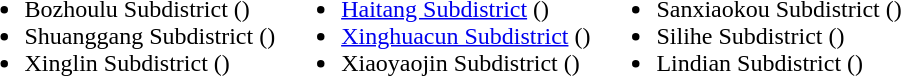<table>
<tr>
<td valign="top"><br><ul><li>Bozhoulu Subdistrict ()</li><li>Shuanggang Subdistrict ()</li><li>Xinglin Subdistrict ()</li></ul></td>
<td valign="top"><br><ul><li><a href='#'>Haitang Subdistrict</a> ()</li><li><a href='#'>Xinghuacun Subdistrict</a> ()</li><li>Xiaoyaojin Subdistrict ()</li></ul></td>
<td valign="top"><br><ul><li>Sanxiaokou Subdistrict ()</li><li>Silihe Subdistrict ()</li><li>Lindian Subdistrict ()</li></ul></td>
</tr>
</table>
